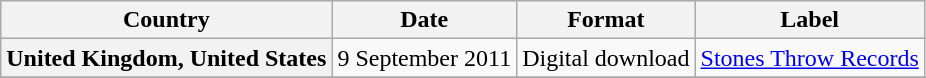<table class="wikitable plainrowheaders">
<tr>
<th scope="col">Country</th>
<th scope="col">Date</th>
<th scope="col">Format</th>
<th scope="col">Label</th>
</tr>
<tr>
<th scope="row">United Kingdom, United States</th>
<td>9 September 2011</td>
<td>Digital download</td>
<td><a href='#'>Stones Throw Records</a></td>
</tr>
<tr>
</tr>
</table>
